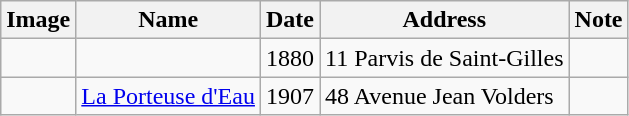<table class="wikitable sortable">
<tr>
<th>Image</th>
<th>Name</th>
<th>Date</th>
<th>Address</th>
<th>Note</th>
</tr>
<tr>
<td></td>
<td></td>
<td>1880</td>
<td>11 Parvis de Saint-Gilles</td>
<td></td>
</tr>
<tr>
<td></td>
<td><a href='#'>La Porteuse d'Eau</a></td>
<td>1907</td>
<td>48 Avenue Jean Volders</td>
<td></td>
</tr>
</table>
